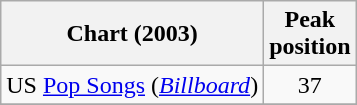<table class="wikitable">
<tr>
<th align="left">Chart (2003)</th>
<th align="left">Peak<br>position</th>
</tr>
<tr>
<td align="left">US <a href='#'>Pop Songs</a> (<em><a href='#'>Billboard</a></em>)</td>
<td align="center">37</td>
</tr>
<tr>
</tr>
</table>
